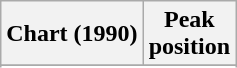<table class="wikitable sortable plainrowheaders" style="text-align:center">
<tr>
<th scope="col">Chart (1990)</th>
<th scope="col">Peak<br> position</th>
</tr>
<tr>
</tr>
<tr>
</tr>
</table>
